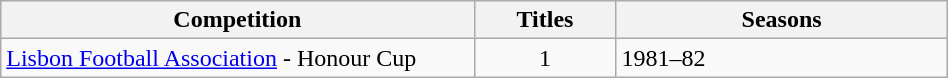<table class="wikitable" style="width: 50%;">
<tr>
<th style="width: 50%;">Competition</th>
<th style="width: 15%; text-align: center;">Titles</th>
<th style="width: 35%;">Seasons</th>
</tr>
<tr>
<td><a href='#'>Lisbon Football Association</a> - Honour Cup</td>
<td style="text-align: center;">1</td>
<td>1981–82</td>
</tr>
</table>
